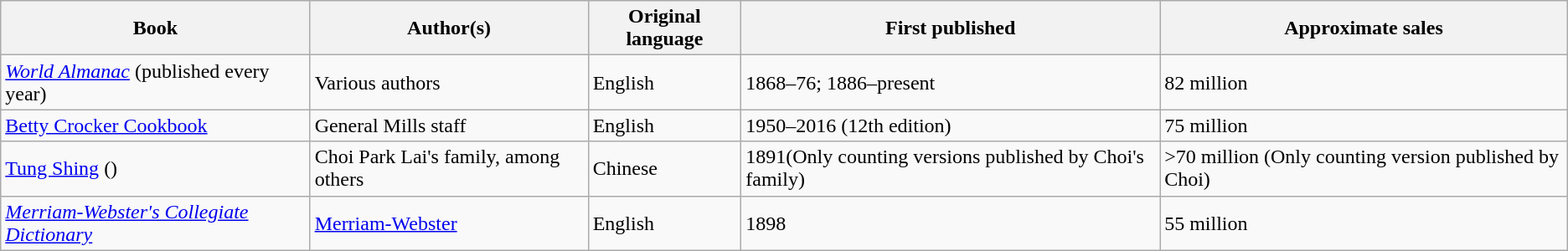<table class="wikitable sortable">
<tr ">
<th>Book</th>
<th>Author(s)</th>
<th>Original language</th>
<th>First published</th>
<th>Approximate sales</th>
</tr>
<tr>
<td><em><a href='#'>World Almanac</a></em> (published every year)</td>
<td>Various authors</td>
<td>English</td>
<td>1868–76; 1886–present</td>
<td>82 million</td>
</tr>
<tr>
<td><a href='#'>Betty Crocker Cookbook</a></td>
<td>General Mills staff</td>
<td>English</td>
<td>1950–2016 (12th edition)</td>
<td>75 million</td>
</tr>
<tr>
<td><a href='#'>Tung Shing</a> ()</td>
<td>Choi Park Lai's family, among others</td>
<td>Chinese</td>
<td>1891(Only counting versions published by Choi's family)</td>
<td>>70 million (Only counting version published by Choi)</td>
</tr>
<tr>
<td><em><a href='#'>Merriam-Webster's Collegiate Dictionary</a></em></td>
<td><a href='#'>Merriam-Webster</a></td>
<td>English</td>
<td>1898</td>
<td>55 million</td>
</tr>
</table>
